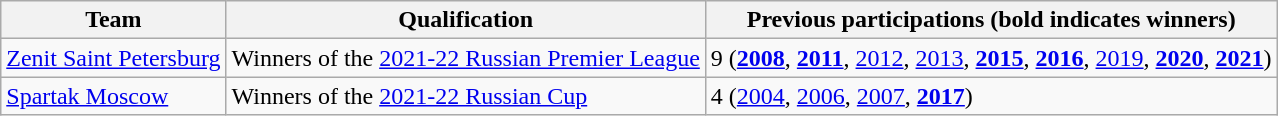<table class="wikitable">
<tr>
<th>Team</th>
<th>Qualification</th>
<th>Previous participations (bold indicates winners)</th>
</tr>
<tr>
<td> <a href='#'>Zenit Saint Petersburg</a></td>
<td>Winners of the <a href='#'>2021-22 Russian Premier League</a></td>
<td>9 (<strong><a href='#'>2008</a></strong>, <strong><a href='#'>2011</a></strong>, <a href='#'>2012</a>, <a href='#'>2013</a>, <strong><a href='#'>2015</a></strong>, <strong><a href='#'>2016</a></strong>, <a href='#'>2019</a>, <strong><a href='#'>2020</a></strong>, <strong><a href='#'>2021</a></strong>)</td>
</tr>
<tr>
<td> <a href='#'>Spartak Moscow</a></td>
<td>Winners of the <a href='#'>2021-22 Russian Cup</a></td>
<td>4 (<a href='#'>2004</a>, <a href='#'>2006</a>, <a href='#'>2007</a>, <strong><a href='#'>2017</a></strong>)</td>
</tr>
</table>
